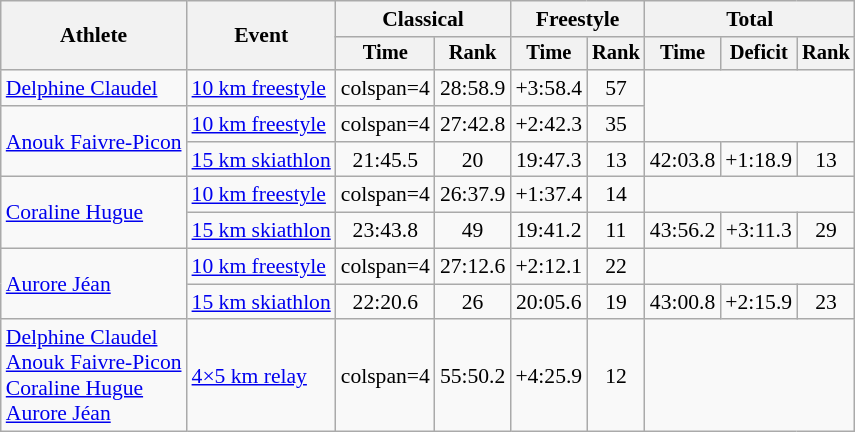<table class="wikitable" style="font-size:90%">
<tr>
<th rowspan=2>Athlete</th>
<th rowspan=2>Event</th>
<th colspan=2>Classical</th>
<th colspan=2>Freestyle</th>
<th colspan=3>Total</th>
</tr>
<tr style="font-size:95%">
<th>Time</th>
<th>Rank</th>
<th>Time</th>
<th>Rank</th>
<th>Time</th>
<th>Deficit</th>
<th>Rank</th>
</tr>
<tr align=center>
<td align=left><a href='#'>Delphine Claudel</a></td>
<td align=left><a href='#'>10 km freestyle</a></td>
<td>colspan=4 </td>
<td>28:58.9</td>
<td>+3:58.4</td>
<td>57</td>
</tr>
<tr align=center>
<td align=left rowspan=2><a href='#'>Anouk Faivre-Picon</a></td>
<td align=left><a href='#'>10 km freestyle</a></td>
<td>colspan=4 </td>
<td>27:42.8</td>
<td>+2:42.3</td>
<td>35</td>
</tr>
<tr align=center>
<td align=left><a href='#'>15 km skiathlon</a></td>
<td>21:45.5</td>
<td>20</td>
<td>19:47.3</td>
<td>13</td>
<td>42:03.8</td>
<td>+1:18.9</td>
<td>13</td>
</tr>
<tr align=center>
<td align=left rowspan=2><a href='#'>Coraline Hugue</a></td>
<td align=left><a href='#'>10 km freestyle</a></td>
<td>colspan=4 </td>
<td>26:37.9</td>
<td>+1:37.4</td>
<td>14</td>
</tr>
<tr align=center>
<td align=left><a href='#'>15 km skiathlon</a></td>
<td>23:43.8</td>
<td>49</td>
<td>19:41.2</td>
<td>11</td>
<td>43:56.2</td>
<td>+3:11.3</td>
<td>29</td>
</tr>
<tr align=center>
<td align=left rowspan=2><a href='#'>Aurore Jéan</a></td>
<td align=left><a href='#'>10 km freestyle</a></td>
<td>colspan=4 </td>
<td>27:12.6</td>
<td>+2:12.1</td>
<td>22</td>
</tr>
<tr align=center>
<td align=left><a href='#'>15 km skiathlon</a></td>
<td>22:20.6</td>
<td>26</td>
<td>20:05.6</td>
<td>19</td>
<td>43:00.8</td>
<td>+2:15.9</td>
<td>23</td>
</tr>
<tr align=center>
<td align=left><a href='#'>Delphine Claudel</a><br><a href='#'>Anouk Faivre-Picon</a><br><a href='#'>Coraline Hugue</a><br><a href='#'>Aurore Jéan</a></td>
<td align=left><a href='#'>4×5 km relay</a></td>
<td>colspan=4 </td>
<td>55:50.2</td>
<td>+4:25.9</td>
<td>12</td>
</tr>
</table>
